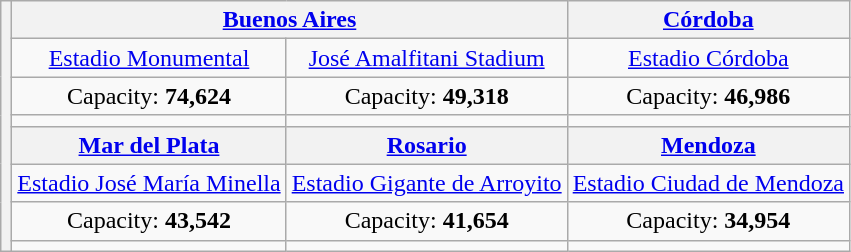<table class="wikitable" style="text-align:center">
<tr>
<th rowspan="8" style=""></th>
<th colspan=2><a href='#'>Buenos Aires</a></th>
<th><a href='#'>Córdoba</a></th>
</tr>
<tr>
<td><a href='#'>Estadio Monumental</a></td>
<td><a href='#'>José Amalfitani Stadium</a></td>
<td><a href='#'>Estadio Córdoba</a></td>
</tr>
<tr>
<td>Capacity: <strong>74,624</strong></td>
<td>Capacity: <strong>49,318</strong></td>
<td>Capacity: <strong>46,986</strong></td>
</tr>
<tr>
<td></td>
<td></td>
<td></td>
</tr>
<tr>
<th><a href='#'>Mar del Plata</a></th>
<th><a href='#'>Rosario</a></th>
<th><a href='#'>Mendoza</a></th>
</tr>
<tr>
<td><a href='#'>Estadio José María Minella</a></td>
<td><a href='#'>Estadio Gigante de Arroyito</a></td>
<td><a href='#'>Estadio Ciudad de Mendoza</a></td>
</tr>
<tr>
<td>Capacity: <strong>43,542</strong></td>
<td>Capacity: <strong>41,654</strong></td>
<td>Capacity: <strong>34,954</strong></td>
</tr>
<tr>
<td></td>
<td></td>
<td></td>
</tr>
</table>
